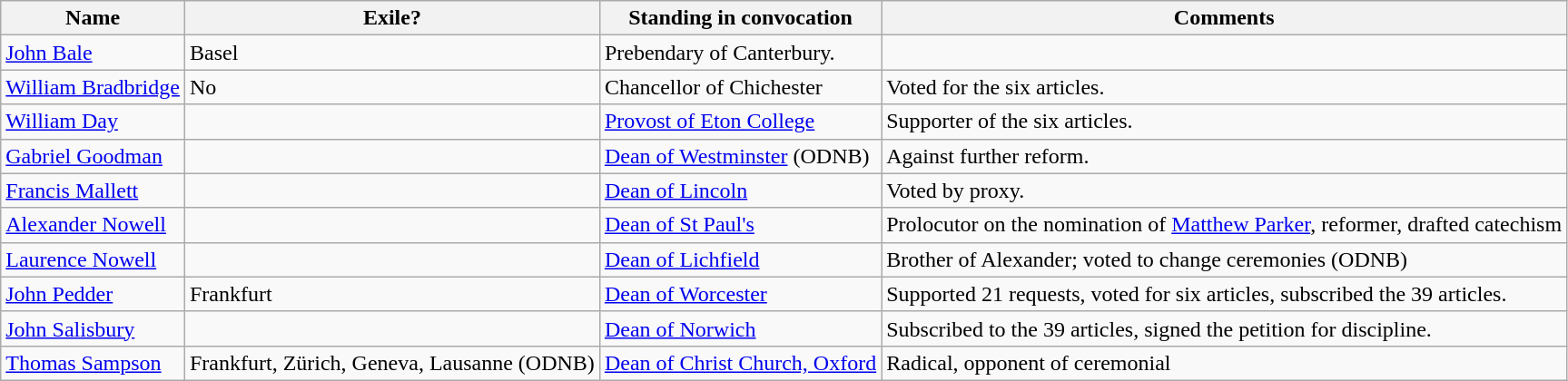<table class="wikitable">
<tr>
<th>Name</th>
<th>Exile?</th>
<th>Standing in convocation</th>
<th>Comments</th>
</tr>
<tr>
<td><a href='#'>John Bale</a></td>
<td>Basel</td>
<td>Prebendary of Canterbury.</td>
<td></td>
</tr>
<tr>
<td><a href='#'>William Bradbridge</a></td>
<td>No</td>
<td>Chancellor of Chichester</td>
<td>Voted for the six articles.</td>
</tr>
<tr>
<td><a href='#'>William Day</a></td>
<td></td>
<td><a href='#'>Provost of Eton College</a></td>
<td>Supporter of the six articles.</td>
</tr>
<tr>
<td><a href='#'>Gabriel Goodman</a></td>
<td></td>
<td><a href='#'>Dean of Westminster</a> (ODNB)</td>
<td>Against further reform.</td>
</tr>
<tr>
<td><a href='#'>Francis Mallett</a></td>
<td></td>
<td><a href='#'>Dean of Lincoln</a></td>
<td>Voted by proxy.</td>
</tr>
<tr>
<td><a href='#'>Alexander Nowell</a></td>
<td></td>
<td><a href='#'>Dean of St Paul's</a></td>
<td>Prolocutor on the nomination of <a href='#'>Matthew Parker</a>, reformer, drafted catechism</td>
</tr>
<tr>
<td><a href='#'>Laurence Nowell</a></td>
<td></td>
<td><a href='#'>Dean of Lichfield</a></td>
<td>Brother of Alexander; voted to change ceremonies (ODNB)</td>
</tr>
<tr>
<td><a href='#'>John Pedder</a></td>
<td>Frankfurt</td>
<td><a href='#'>Dean of Worcester</a></td>
<td>Supported 21 requests, voted for six articles, subscribed the 39 articles.</td>
</tr>
<tr>
<td><a href='#'>John Salisbury</a></td>
<td></td>
<td><a href='#'>Dean of Norwich</a></td>
<td>Subscribed to the 39 articles, signed the petition for discipline.</td>
</tr>
<tr>
<td><a href='#'>Thomas Sampson</a></td>
<td>Frankfurt, Zürich, Geneva, Lausanne (ODNB)</td>
<td><a href='#'>Dean of Christ Church, Oxford</a></td>
<td>Radical, opponent of ceremonial</td>
</tr>
</table>
